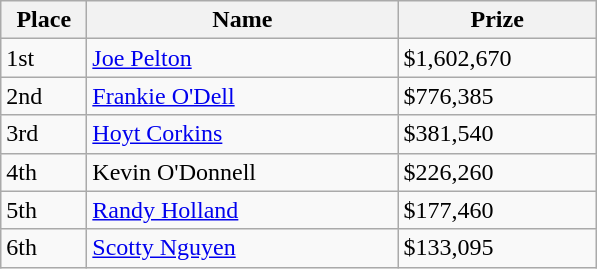<table class="wikitable">
<tr>
<th width="50">Place</th>
<th width="200">Name</th>
<th width="125">Prize</th>
</tr>
<tr>
<td>1st</td>
<td><a href='#'>Joe Pelton</a></td>
<td>$1,602,670</td>
</tr>
<tr>
<td>2nd</td>
<td><a href='#'>Frankie O'Dell</a></td>
<td>$776,385</td>
</tr>
<tr>
<td>3rd</td>
<td><a href='#'>Hoyt Corkins</a></td>
<td>$381,540</td>
</tr>
<tr>
<td>4th</td>
<td>Kevin O'Donnell</td>
<td>$226,260</td>
</tr>
<tr>
<td>5th</td>
<td><a href='#'>Randy Holland</a></td>
<td>$177,460</td>
</tr>
<tr>
<td>6th</td>
<td><a href='#'>Scotty Nguyen</a></td>
<td>$133,095</td>
</tr>
</table>
